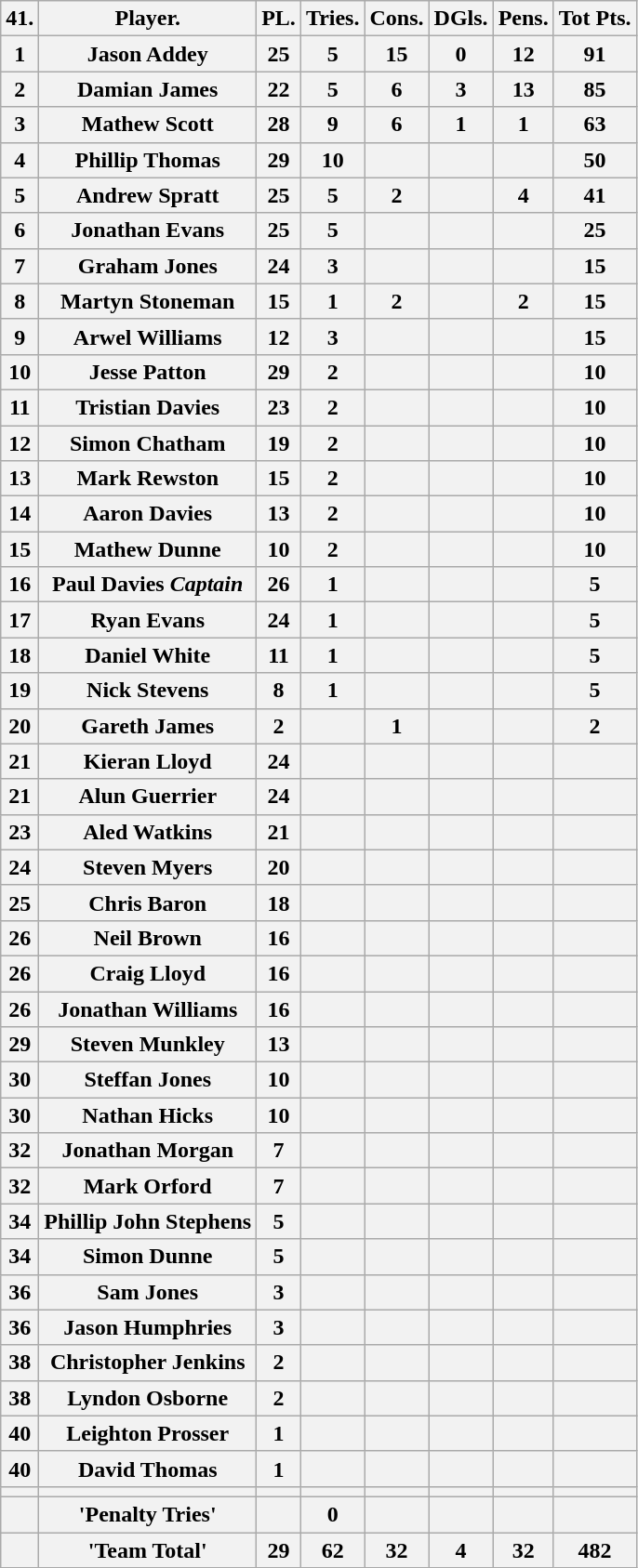<table class="wikitable">
<tr>
<th>41.</th>
<th>Player.</th>
<th>PL.</th>
<th>Tries.</th>
<th>Cons.</th>
<th>DGls.</th>
<th>Pens.</th>
<th>Tot Pts.</th>
</tr>
<tr>
<th>1</th>
<th>Jason Addey</th>
<th>25</th>
<th>5</th>
<th>15</th>
<th>0</th>
<th>12</th>
<th>91</th>
</tr>
<tr>
<th>2</th>
<th>Damian James</th>
<th>22</th>
<th>5</th>
<th>6</th>
<th>3</th>
<th>13</th>
<th>85</th>
</tr>
<tr>
<th>3</th>
<th>Mathew Scott</th>
<th>28</th>
<th>9</th>
<th>6</th>
<th>1</th>
<th>1</th>
<th>63</th>
</tr>
<tr>
<th>4</th>
<th>Phillip Thomas</th>
<th>29</th>
<th>10</th>
<th></th>
<th></th>
<th></th>
<th>50</th>
</tr>
<tr>
<th>5</th>
<th>Andrew Spratt</th>
<th>25</th>
<th>5</th>
<th>2</th>
<th></th>
<th>4</th>
<th>41</th>
</tr>
<tr>
<th>6</th>
<th>Jonathan Evans</th>
<th>25</th>
<th>5</th>
<th></th>
<th></th>
<th></th>
<th>25</th>
</tr>
<tr>
<th>7</th>
<th>Graham Jones</th>
<th>24</th>
<th>3</th>
<th></th>
<th></th>
<th></th>
<th>15</th>
</tr>
<tr>
<th>8</th>
<th>Martyn Stoneman</th>
<th>15</th>
<th>1</th>
<th>2</th>
<th></th>
<th>2</th>
<th>15</th>
</tr>
<tr>
<th>9</th>
<th>Arwel Williams</th>
<th>12</th>
<th>3</th>
<th></th>
<th></th>
<th></th>
<th>15</th>
</tr>
<tr>
<th>10</th>
<th>Jesse Patton</th>
<th>29</th>
<th>2</th>
<th></th>
<th></th>
<th></th>
<th>10</th>
</tr>
<tr>
<th>11</th>
<th>Tristian Davies</th>
<th>23</th>
<th>2</th>
<th></th>
<th></th>
<th></th>
<th>10</th>
</tr>
<tr>
<th>12</th>
<th>Simon Chatham</th>
<th>19</th>
<th>2</th>
<th></th>
<th></th>
<th></th>
<th>10</th>
</tr>
<tr>
<th>13</th>
<th>Mark Rewston</th>
<th>15</th>
<th>2</th>
<th></th>
<th></th>
<th></th>
<th>10</th>
</tr>
<tr>
<th>14</th>
<th>Aaron Davies</th>
<th>13</th>
<th>2</th>
<th></th>
<th></th>
<th></th>
<th>10</th>
</tr>
<tr>
<th>15</th>
<th>Mathew Dunne</th>
<th>10</th>
<th>2</th>
<th></th>
<th></th>
<th></th>
<th>10</th>
</tr>
<tr>
<th>16</th>
<th>Paul Davies <em>Captain</em></th>
<th>26</th>
<th>1</th>
<th></th>
<th></th>
<th></th>
<th>5</th>
</tr>
<tr>
<th>17</th>
<th>Ryan Evans</th>
<th>24</th>
<th>1</th>
<th></th>
<th></th>
<th></th>
<th>5</th>
</tr>
<tr>
<th>18</th>
<th>Daniel White</th>
<th>11</th>
<th>1</th>
<th></th>
<th></th>
<th></th>
<th>5</th>
</tr>
<tr>
<th>19</th>
<th>Nick Stevens</th>
<th>8</th>
<th>1</th>
<th></th>
<th></th>
<th></th>
<th>5</th>
</tr>
<tr>
<th>20</th>
<th>Gareth James</th>
<th>2</th>
<th></th>
<th>1</th>
<th></th>
<th></th>
<th>2</th>
</tr>
<tr>
<th>21</th>
<th>Kieran Lloyd</th>
<th>24</th>
<th></th>
<th></th>
<th></th>
<th></th>
<th></th>
</tr>
<tr>
<th>21</th>
<th>Alun Guerrier</th>
<th>24</th>
<th></th>
<th></th>
<th></th>
<th></th>
<th></th>
</tr>
<tr>
<th>23</th>
<th>Aled Watkins</th>
<th>21</th>
<th></th>
<th></th>
<th></th>
<th></th>
<th></th>
</tr>
<tr>
<th>24</th>
<th>Steven Myers</th>
<th>20</th>
<th></th>
<th></th>
<th></th>
<th></th>
<th></th>
</tr>
<tr>
<th>25</th>
<th>Chris Baron</th>
<th>18</th>
<th></th>
<th></th>
<th></th>
<th></th>
<th></th>
</tr>
<tr>
<th>26</th>
<th>Neil Brown</th>
<th>16</th>
<th></th>
<th></th>
<th></th>
<th></th>
<th></th>
</tr>
<tr>
<th>26</th>
<th>Craig Lloyd</th>
<th>16</th>
<th></th>
<th></th>
<th></th>
<th></th>
<th></th>
</tr>
<tr>
<th>26</th>
<th>Jonathan Williams</th>
<th>16</th>
<th></th>
<th></th>
<th></th>
<th></th>
<th></th>
</tr>
<tr>
<th>29</th>
<th>Steven Munkley</th>
<th>13</th>
<th></th>
<th></th>
<th></th>
<th></th>
<th></th>
</tr>
<tr>
<th>30</th>
<th>Steffan Jones</th>
<th>10</th>
<th></th>
<th></th>
<th></th>
<th></th>
<th></th>
</tr>
<tr>
<th>30</th>
<th>Nathan Hicks</th>
<th>10</th>
<th></th>
<th></th>
<th></th>
<th></th>
<th></th>
</tr>
<tr>
<th>32</th>
<th>Jonathan Morgan</th>
<th>7</th>
<th></th>
<th></th>
<th></th>
<th></th>
<th></th>
</tr>
<tr>
<th>32</th>
<th>Mark Orford</th>
<th>7</th>
<th></th>
<th></th>
<th></th>
<th></th>
<th></th>
</tr>
<tr>
<th>34</th>
<th>Phillip John Stephens</th>
<th>5</th>
<th></th>
<th></th>
<th></th>
<th></th>
<th></th>
</tr>
<tr>
<th>34</th>
<th>Simon Dunne</th>
<th>5</th>
<th></th>
<th></th>
<th></th>
<th></th>
<th></th>
</tr>
<tr>
<th>36</th>
<th>Sam Jones</th>
<th>3</th>
<th></th>
<th></th>
<th></th>
<th></th>
<th></th>
</tr>
<tr>
<th>36</th>
<th>Jason Humphries</th>
<th>3</th>
<th></th>
<th></th>
<th></th>
<th></th>
<th></th>
</tr>
<tr>
<th>38</th>
<th>Christopher Jenkins</th>
<th>2</th>
<th></th>
<th></th>
<th></th>
<th></th>
<th></th>
</tr>
<tr>
<th>38</th>
<th>Lyndon Osborne</th>
<th>2</th>
<th></th>
<th></th>
<th></th>
<th></th>
<th></th>
</tr>
<tr>
<th>40</th>
<th>Leighton Prosser</th>
<th>1</th>
<th></th>
<th></th>
<th></th>
<th></th>
<th></th>
</tr>
<tr>
<th>40</th>
<th>David Thomas</th>
<th>1</th>
<th></th>
<th></th>
<th></th>
<th></th>
<th></th>
</tr>
<tr>
<th></th>
<th></th>
<th></th>
<th></th>
<th></th>
<th></th>
<th></th>
<th></th>
</tr>
<tr>
<th></th>
<th>'Penalty Tries'</th>
<th></th>
<th>0</th>
<th></th>
<th></th>
<th></th>
<th></th>
</tr>
<tr>
<th></th>
<th>'Team Total'</th>
<th>29</th>
<th>62</th>
<th>32</th>
<th>4</th>
<th>32</th>
<th>482</th>
</tr>
</table>
